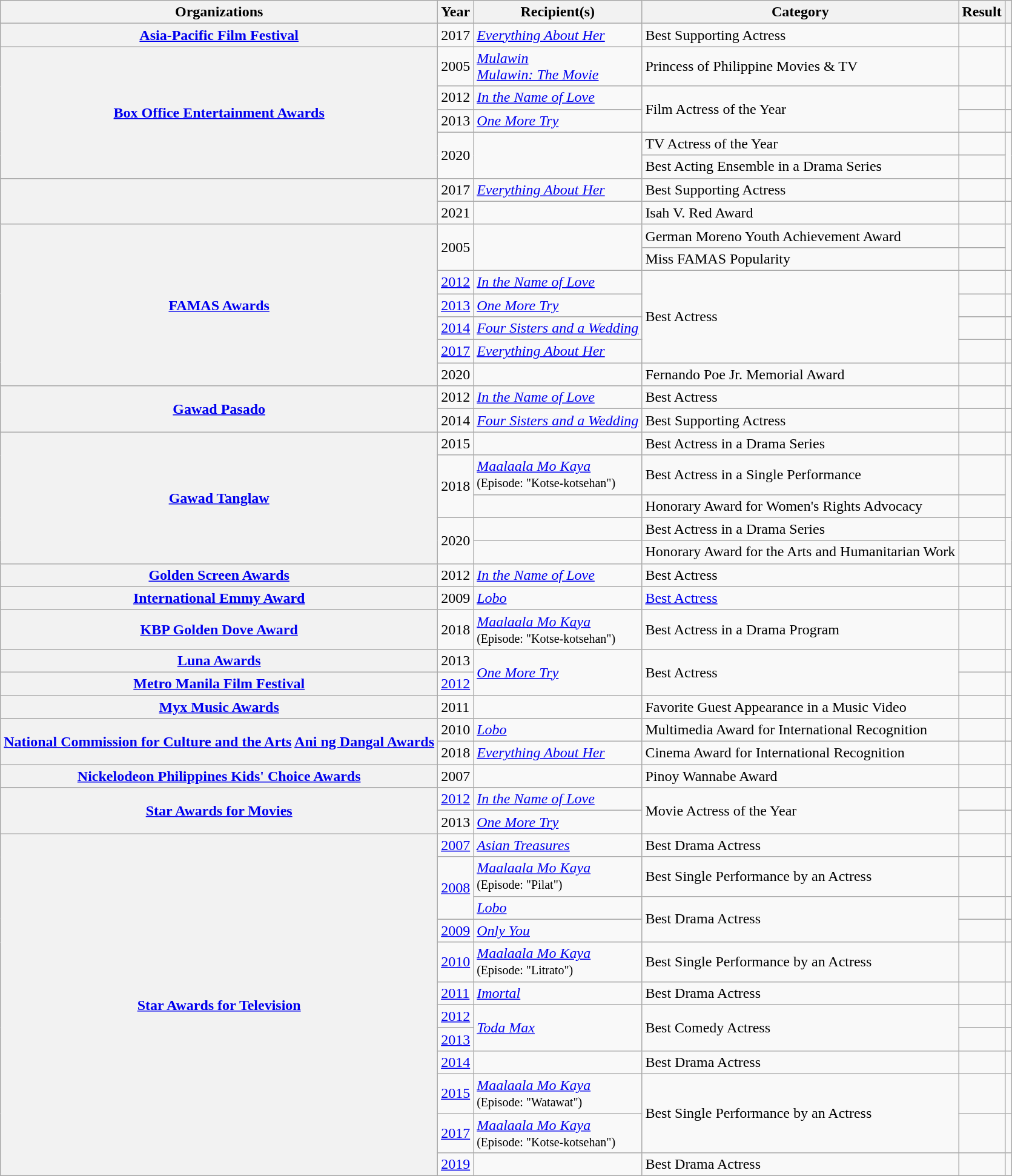<table class="wikitable sortable plainrowheaders">
<tr>
<th scope="col">Organizations</th>
<th scope="col">Year</th>
<th scope="col">Recipient(s)</th>
<th scope="col">Category</th>
<th scope="col">Result</th>
<th scope="col" class="unsortable"></th>
</tr>
<tr>
<th scope="row"><a href='#'>Asia-Pacific Film Festival</a></th>
<td>2017</td>
<td><em><a href='#'>Everything About Her</a></em></td>
<td>Best Supporting Actress</td>
<td></td>
<td align="center"></td>
</tr>
<tr>
<th scope="rowgroup" rowspan="5"><a href='#'>Box Office Entertainment Awards</a></th>
<td>2005</td>
<td><em><a href='#'>Mulawin</a></em><br><em><a href='#'>Mulawin: The Movie</a></em></td>
<td>Princess of Philippine Movies & TV</td>
<td></td>
<td align="center"></td>
</tr>
<tr>
<td>2012</td>
<td><em><a href='#'>In the Name of Love</a></em></td>
<td rowspan="2">Film Actress of the Year</td>
<td></td>
<td align="center"></td>
</tr>
<tr>
<td>2013</td>
<td><em><a href='#'>One More Try</a></em></td>
<td></td>
<td align="center"></td>
</tr>
<tr>
<td rowspan="2">2020</td>
<td rowspan="2"></td>
<td>TV Actress of the Year</td>
<td></td>
<td rowspan="2" align="center"></td>
</tr>
<tr>
<td>Best Acting Ensemble in a Drama Series</td>
<td></td>
</tr>
<tr>
<th scope="rowgroup" rowspan="2"></th>
<td>2017</td>
<td><em><a href='#'>Everything About Her</a></em></td>
<td>Best Supporting Actress</td>
<td></td>
<td align="center"></td>
</tr>
<tr>
<td>2021</td>
<td></td>
<td>Isah V. Red Award</td>
<td></td>
<td align="center"></td>
</tr>
<tr>
<th scope="rowgroup" rowspan="7"><a href='#'>FAMAS Awards</a></th>
<td rowspan="2">2005</td>
<td rowspan="2"></td>
<td>German Moreno Youth Achievement Award</td>
<td></td>
<td rowspan="2" align="center"></td>
</tr>
<tr>
<td>Miss FAMAS Popularity</td>
<td></td>
</tr>
<tr>
<td><a href='#'>2012</a></td>
<td><em><a href='#'>In the Name of Love</a></em></td>
<td rowspan="4">Best Actress</td>
<td></td>
<td align="center"></td>
</tr>
<tr>
<td><a href='#'>2013</a></td>
<td><em><a href='#'>One More Try</a></em></td>
<td></td>
<td align="center"></td>
</tr>
<tr>
<td><a href='#'>2014</a></td>
<td><em><a href='#'>Four Sisters and a Wedding</a></em></td>
<td></td>
<td align="center"></td>
</tr>
<tr>
<td><a href='#'>2017</a></td>
<td><em><a href='#'>Everything About Her</a></em></td>
<td></td>
<td align="center"></td>
</tr>
<tr>
<td>2020</td>
<td></td>
<td>Fernando Poe Jr. Memorial Award</td>
<td></td>
<td align="center"></td>
</tr>
<tr>
<th scope="rowgroup" rowspan="2"><a href='#'>Gawad Pasado</a></th>
<td>2012</td>
<td><em><a href='#'>In the Name of Love</a></em></td>
<td>Best Actress</td>
<td></td>
<td align="center"></td>
</tr>
<tr>
<td>2014</td>
<td><em><a href='#'>Four Sisters and a Wedding</a></em></td>
<td>Best Supporting Actress</td>
<td></td>
<td align="center"></td>
</tr>
<tr>
<th scope="rowgroup" rowspan="5"><a href='#'>Gawad Tanglaw</a></th>
<td>2015</td>
<td></td>
<td>Best Actress in a Drama Series</td>
<td></td>
<td align="center"></td>
</tr>
<tr>
<td rowspan="2">2018</td>
<td><em><a href='#'>Maalaala Mo Kaya</a></em><br><small>(Episode: "Kotse-kotsehan")</small></td>
<td>Best Actress in a Single Performance</td>
<td></td>
<td rowspan="2" align="center"></td>
</tr>
<tr>
<td></td>
<td>Honorary Award for Women's Rights Advocacy</td>
<td></td>
</tr>
<tr>
<td rowspan="2">2020</td>
<td></td>
<td>Best Actress in a Drama Series</td>
<td></td>
<td rowspan="2" align="center"></td>
</tr>
<tr>
<td></td>
<td>Honorary Award for the Arts and Humanitarian Work</td>
<td></td>
</tr>
<tr>
<th scope="row"><a href='#'>Golden Screen Awards</a></th>
<td>2012</td>
<td><em><a href='#'>In the Name of Love</a></em></td>
<td>Best Actress</td>
<td></td>
<td align="center"></td>
</tr>
<tr>
<th scope="row"><a href='#'>International Emmy Award</a></th>
<td>2009</td>
<td><em><a href='#'>Lobo</a></em></td>
<td><a href='#'>Best Actress</a></td>
<td></td>
<td align="center"></td>
</tr>
<tr>
<th scope="row"><a href='#'>KBP Golden Dove Award</a></th>
<td>2018</td>
<td><em><a href='#'>Maalaala Mo Kaya</a></em><br><small>(Episode: "Kotse-kotsehan")</small></td>
<td>Best Actress in a Drama Program</td>
<td></td>
<td align="center"></td>
</tr>
<tr>
<th scope="row"><a href='#'>Luna Awards</a></th>
<td>2013</td>
<td rowspan="2"><em><a href='#'>One More Try</a></em></td>
<td rowspan="2">Best Actress</td>
<td></td>
<td align="center"></td>
</tr>
<tr>
<th scope="row"><a href='#'>Metro Manila Film Festival</a></th>
<td><a href='#'>2012</a></td>
<td></td>
<td align="center"></td>
</tr>
<tr>
<th scope="row"><a href='#'>Myx Music Awards</a></th>
<td>2011</td>
<td></td>
<td>Favorite Guest Appearance in a Music Video</td>
<td></td>
<td align="center"></td>
</tr>
<tr>
<th scope="rowgroup" rowspan="2"><a href='#'>National Commission for Culture and the Arts</a> <a href='#'>Ani ng Dangal Awards</a></th>
<td>2010</td>
<td><em><a href='#'>Lobo</a></em></td>
<td>Multimedia Award for International Recognition</td>
<td></td>
<td align="center"></td>
</tr>
<tr>
<td>2018</td>
<td><em><a href='#'>Everything About Her</a></em></td>
<td>Cinema Award for International Recognition</td>
<td></td>
<td align="center"></td>
</tr>
<tr>
<th scope="row"><a href='#'>Nickelodeon Philippines Kids' Choice Awards</a></th>
<td>2007</td>
<td></td>
<td>Pinoy Wannabe Award</td>
<td></td>
<td align="center"></td>
</tr>
<tr>
<th scope="rowgroup" rowspan="2"><a href='#'>Star Awards for Movies</a></th>
<td><a href='#'>2012</a></td>
<td><em><a href='#'>In the Name of Love</a></em></td>
<td rowspan="2">Movie Actress of the Year</td>
<td></td>
<td align="center"></td>
</tr>
<tr>
<td>2013</td>
<td><em><a href='#'>One More Try</a></em></td>
<td></td>
<td align="center"></td>
</tr>
<tr>
<th scope="rowgroup" rowspan="12"><a href='#'>Star Awards for Television</a></th>
<td><a href='#'>2007</a></td>
<td><em><a href='#'>Asian Treasures</a></em></td>
<td>Best Drama Actress</td>
<td></td>
<td align="center"></td>
</tr>
<tr>
<td rowspan="2"><a href='#'>2008</a></td>
<td><em><a href='#'>Maalaala Mo Kaya</a></em><br><small>(Episode: "Pilat")</small></td>
<td>Best Single Performance by an Actress</td>
<td></td>
<td align="center"></td>
</tr>
<tr>
<td><em><a href='#'>Lobo</a></em></td>
<td rowspan="2">Best Drama Actress</td>
<td></td>
<td align="center"></td>
</tr>
<tr>
<td><a href='#'>2009</a></td>
<td><em><a href='#'>Only You</a></em></td>
<td></td>
<td align="center"></td>
</tr>
<tr>
<td><a href='#'>2010</a></td>
<td><em><a href='#'>Maalaala Mo Kaya</a></em><br><small>(Episode: "Litrato")</small></td>
<td>Best Single Performance by an Actress</td>
<td></td>
<td align="center"></td>
</tr>
<tr>
<td><a href='#'>2011</a></td>
<td><em><a href='#'>Imortal</a></em></td>
<td>Best Drama Actress</td>
<td></td>
<td align="center"></td>
</tr>
<tr>
<td><a href='#'>2012</a></td>
<td rowspan="2"><em><a href='#'>Toda Max</a></em></td>
<td rowspan="2">Best Comedy Actress</td>
<td></td>
<td align="center"></td>
</tr>
<tr>
<td><a href='#'>2013</a></td>
<td></td>
<td align="center"></td>
</tr>
<tr>
<td><a href='#'>2014</a></td>
<td></td>
<td>Best Drama Actress</td>
<td></td>
<td align="center"></td>
</tr>
<tr>
<td><a href='#'>2015</a></td>
<td><em><a href='#'>Maalaala Mo Kaya</a></em><br><small>(Episode: "Watawat")</small></td>
<td rowspan="2">Best Single Performance by an Actress</td>
<td></td>
<td align="center"></td>
</tr>
<tr>
<td><a href='#'>2017</a></td>
<td><em><a href='#'>Maalaala Mo Kaya</a></em><br><small>(Episode: "Kotse-kotsehan")</small></td>
<td></td>
<td align="center"></td>
</tr>
<tr>
<td><a href='#'>2019</a></td>
<td></td>
<td>Best Drama Actress</td>
<td></td>
<td align="center"></td>
</tr>
</table>
